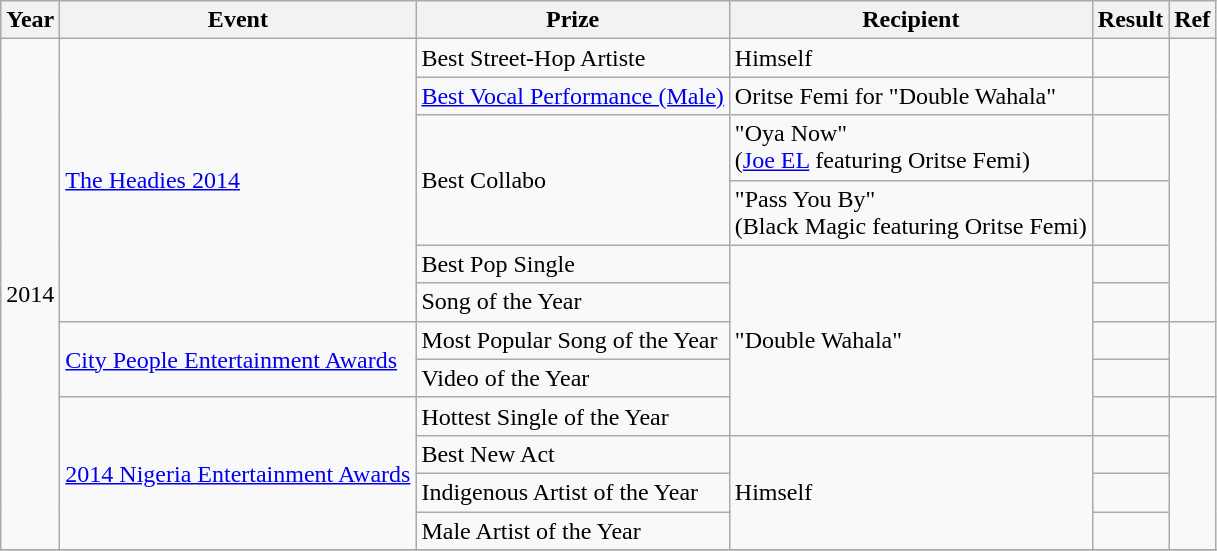<table class ="wikitable">
<tr>
<th>Year</th>
<th>Event</th>
<th>Prize</th>
<th>Recipient</th>
<th>Result</th>
<th>Ref</th>
</tr>
<tr>
<td rowspan="12">2014</td>
<td rowspan="6"><a href='#'>The Headies 2014</a></td>
<td>Best Street-Hop Artiste</td>
<td>Himself</td>
<td></td>
<td rowspan="6"></td>
</tr>
<tr>
<td><a href='#'>Best Vocal Performance (Male)</a></td>
<td>Oritse Femi for "Double Wahala"</td>
<td></td>
</tr>
<tr>
<td rowspan="2">Best Collabo</td>
<td>"Oya Now" <br><span>(<a href='#'>Joe EL</a> featuring Oritse Femi)</span></td>
<td></td>
</tr>
<tr>
<td>"Pass You By" <br><span>(Black Magic featuring Oritse Femi)</span></td>
<td></td>
</tr>
<tr>
<td>Best Pop Single</td>
<td rowspan="5">"Double Wahala"</td>
<td></td>
</tr>
<tr>
<td>Song of the Year</td>
<td></td>
</tr>
<tr>
<td rowspan="2"><a href='#'>City People Entertainment Awards</a></td>
<td>Most Popular Song of the Year</td>
<td></td>
<td rowspan="2"></td>
</tr>
<tr>
<td>Video of the Year</td>
<td></td>
</tr>
<tr>
<td rowspan="4"><a href='#'>2014 Nigeria Entertainment Awards</a></td>
<td>Hottest Single of the Year</td>
<td></td>
<td rowspan="4"></td>
</tr>
<tr>
<td>Best New Act</td>
<td rowspan="3">Himself</td>
<td></td>
</tr>
<tr>
<td>Indigenous Artist of the Year</td>
<td></td>
</tr>
<tr>
<td>Male Artist of the Year</td>
<td></td>
</tr>
<tr>
</tr>
</table>
